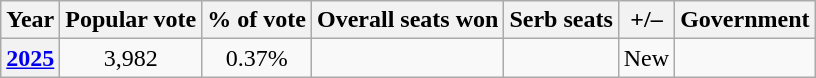<table class="wikitable" style="text-align:center">
<tr>
<th>Year</th>
<th>Popular vote</th>
<th>% of vote</th>
<th>Overall seats won</th>
<th>Serb seats</th>
<th>+/–</th>
<th>Government</th>
</tr>
<tr>
<th><a href='#'>2025</a></th>
<td>3,982</td>
<td>0.37%</td>
<td></td>
<td></td>
<td>New</td>
<td></td>
</tr>
</table>
